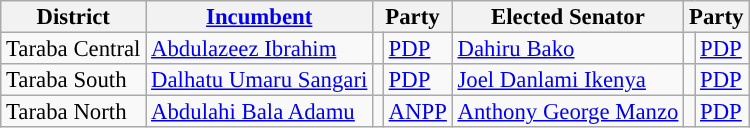<table class="sortable wikitable" style="font-size:95%;line-height:14px;">
<tr>
<th class="unsortable">District</th>
<th class="unsortable"><a href='#'>Incumbent</a></th>
<th colspan="2">Party</th>
<th class="unsortable">Elected Senator</th>
<th colspan="2">Party</th>
</tr>
<tr>
<td>Taraba Central</td>
<td><a href='#'>Abdulazeez Ibrahim</a></td>
<td style="background:"></td>
<td><a href='#'>PDP</a></td>
<td><a href='#'>Dahiru Bako</a></td>
<td style="background:"></td>
<td><a href='#'>PDP</a></td>
</tr>
<tr>
<td>Taraba South</td>
<td><a href='#'>Dalhatu Umaru Sangari</a></td>
<td style="background:"></td>
<td><a href='#'>PDP</a></td>
<td><a href='#'>Joel Danlami Ikenya</a></td>
<td style="background:"></td>
<td><a href='#'>PDP</a></td>
</tr>
<tr>
<td>Taraba North</td>
<td><a href='#'>Abdulahi Bala Adamu</a></td>
<td style="background:"></td>
<td><a href='#'>ANPP</a></td>
<td><a href='#'>Anthony George Manzo</a></td>
<td style="background:"></td>
<td><a href='#'>PDP</a></td>
</tr>
</table>
